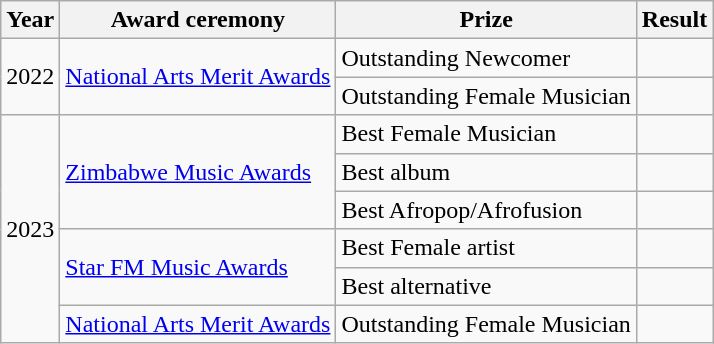<table class ="wikitable">
<tr>
<th>Year</th>
<th>Award ceremony</th>
<th>Prize</th>
<th>Result</th>
</tr>
<tr>
<td rowspan="2">2022</td>
<td rowspan="2"><a href='#'>National Arts Merit Awards</a></td>
<td>Outstanding Newcomer</td>
<td></td>
</tr>
<tr>
<td>Outstanding Female Musician</td>
<td></td>
</tr>
<tr>
<td rowspan="6">2023</td>
<td rowspan="3"><a href='#'>Zimbabwe Music Awards</a></td>
<td>Best Female Musician</td>
<td></td>
</tr>
<tr>
<td>Best album</td>
<td></td>
</tr>
<tr>
<td>Best Afropop/Afrofusion</td>
<td></td>
</tr>
<tr>
<td rowspan="2"><a href='#'>Star FM Music Awards</a></td>
<td>Best Female artist</td>
<td></td>
</tr>
<tr>
<td>Best alternative</td>
<td></td>
</tr>
<tr>
<td><a href='#'>National Arts Merit Awards</a></td>
<td>Outstanding Female Musician</td>
<td></td>
</tr>
</table>
